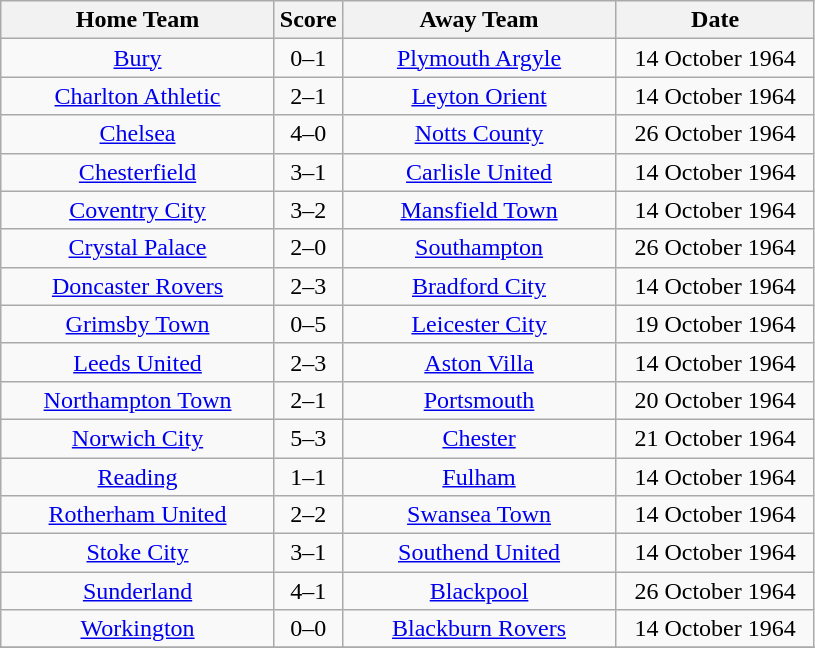<table class="wikitable" style="text-align:center;">
<tr>
<th width=175>Home Team</th>
<th width=20>Score</th>
<th width=175>Away Team</th>
<th width=125>Date</th>
</tr>
<tr>
<td><a href='#'>Bury</a></td>
<td>0–1</td>
<td><a href='#'>Plymouth Argyle</a></td>
<td>14 October 1964</td>
</tr>
<tr>
<td><a href='#'>Charlton Athletic</a></td>
<td>2–1</td>
<td><a href='#'>Leyton Orient</a></td>
<td>14 October 1964</td>
</tr>
<tr>
<td><a href='#'>Chelsea</a></td>
<td>4–0</td>
<td><a href='#'>Notts County</a></td>
<td>26 October 1964</td>
</tr>
<tr>
<td><a href='#'>Chesterfield</a></td>
<td>3–1</td>
<td><a href='#'>Carlisle United</a></td>
<td>14 October 1964</td>
</tr>
<tr>
<td><a href='#'>Coventry City</a></td>
<td>3–2</td>
<td><a href='#'>Mansfield Town</a></td>
<td>14 October 1964</td>
</tr>
<tr>
<td><a href='#'>Crystal Palace</a></td>
<td>2–0</td>
<td><a href='#'>Southampton</a></td>
<td>26 October 1964</td>
</tr>
<tr>
<td><a href='#'>Doncaster Rovers</a></td>
<td>2–3</td>
<td><a href='#'>Bradford City</a></td>
<td>14 October 1964</td>
</tr>
<tr>
<td><a href='#'>Grimsby Town</a></td>
<td>0–5</td>
<td><a href='#'>Leicester City</a></td>
<td>19 October 1964</td>
</tr>
<tr>
<td><a href='#'>Leeds United</a></td>
<td>2–3</td>
<td><a href='#'>Aston Villa</a></td>
<td>14 October 1964</td>
</tr>
<tr>
<td><a href='#'>Northampton Town</a></td>
<td>2–1</td>
<td><a href='#'>Portsmouth</a></td>
<td>20 October 1964</td>
</tr>
<tr>
<td><a href='#'>Norwich City</a></td>
<td>5–3</td>
<td><a href='#'>Chester</a></td>
<td>21 October 1964</td>
</tr>
<tr>
<td><a href='#'>Reading</a></td>
<td>1–1</td>
<td><a href='#'>Fulham</a></td>
<td>14 October 1964</td>
</tr>
<tr>
<td><a href='#'>Rotherham United</a></td>
<td>2–2</td>
<td><a href='#'>Swansea Town</a></td>
<td>14 October 1964</td>
</tr>
<tr>
<td><a href='#'>Stoke City</a></td>
<td>3–1</td>
<td><a href='#'>Southend United</a></td>
<td>14 October 1964</td>
</tr>
<tr>
<td><a href='#'>Sunderland</a></td>
<td>4–1</td>
<td><a href='#'>Blackpool</a></td>
<td>26 October 1964</td>
</tr>
<tr>
<td><a href='#'>Workington</a></td>
<td>0–0</td>
<td><a href='#'>Blackburn Rovers</a></td>
<td>14 October 1964</td>
</tr>
<tr>
</tr>
</table>
